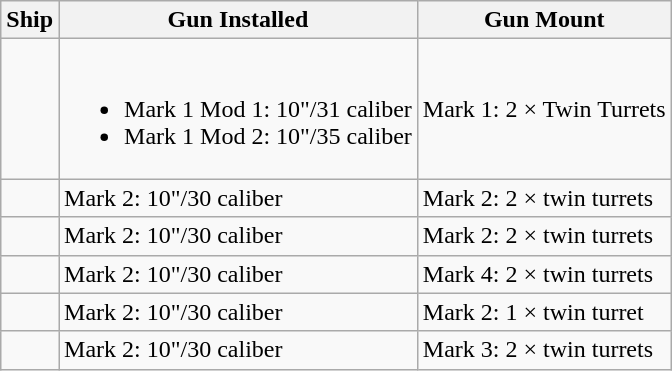<table class="wikitable">
<tr>
<th>Ship</th>
<th>Gun Installed</th>
<th>Gun Mount</th>
</tr>
<tr>
<td></td>
<td><br><ul><li>Mark 1 Mod 1: 10"/31 caliber</li><li>Mark 1 Mod 2: 10"/35 caliber</li></ul></td>
<td>Mark 1: 2 × Twin Turrets</td>
</tr>
<tr>
<td></td>
<td>Mark 2: 10"/30 caliber</td>
<td>Mark 2: 2 × twin turrets</td>
</tr>
<tr>
<td></td>
<td>Mark 2: 10"/30 caliber</td>
<td>Mark 2: 2 × twin turrets</td>
</tr>
<tr>
<td></td>
<td>Mark 2: 10"/30 caliber</td>
<td>Mark 4: 2 × twin turrets</td>
</tr>
<tr>
<td></td>
<td>Mark 2: 10"/30 caliber</td>
<td>Mark 2: 1 × twin turret</td>
</tr>
<tr>
<td></td>
<td>Mark 2: 10"/30 caliber</td>
<td>Mark 3: 2 × twin turrets</td>
</tr>
</table>
